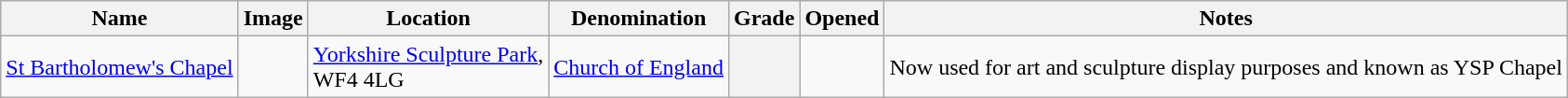<table class="wikitable sortable">
<tr>
<th>Name</th>
<th class="unsortable">Image</th>
<th>Location</th>
<th>Denomination</th>
<th>Grade</th>
<th>Opened</th>
<th class="unsortable">Notes</th>
</tr>
<tr>
<td><a href='#'>St Bartholomew's Chapel</a></td>
<td></td>
<td><a href='#'>Yorkshire Sculpture Park</a>,<br>WF4 4LG</td>
<td><a href='#'>Church of England</a></td>
<th></th>
<td></td>
<td>Now used for art and sculpture display purposes and known as YSP Chapel </td>
</tr>
</table>
